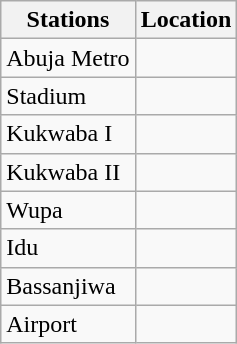<table class="wikitable">
<tr>
<th>Stations</th>
<th>Location</th>
</tr>
<tr>
<td>Abuja Metro</td>
<td></td>
</tr>
<tr>
<td>Stadium</td>
<td></td>
</tr>
<tr>
<td>Kukwaba I</td>
<td></td>
</tr>
<tr>
<td>Kukwaba II</td>
<td></td>
</tr>
<tr>
<td>Wupa</td>
<td></td>
</tr>
<tr>
<td>Idu</td>
<td></td>
</tr>
<tr>
<td>Bassanjiwa</td>
<td></td>
</tr>
<tr>
<td>Airport</td>
<td></td>
</tr>
</table>
